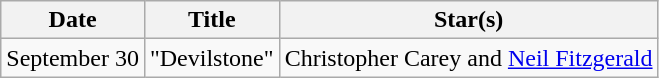<table class="wikitable">
<tr>
<th>Date</th>
<th>Title</th>
<th>Star(s)</th>
</tr>
<tr>
<td>September 30</td>
<td>"Devilstone"</td>
<td>Christopher Carey and <a href='#'>Neil Fitzgerald</a></td>
</tr>
</table>
